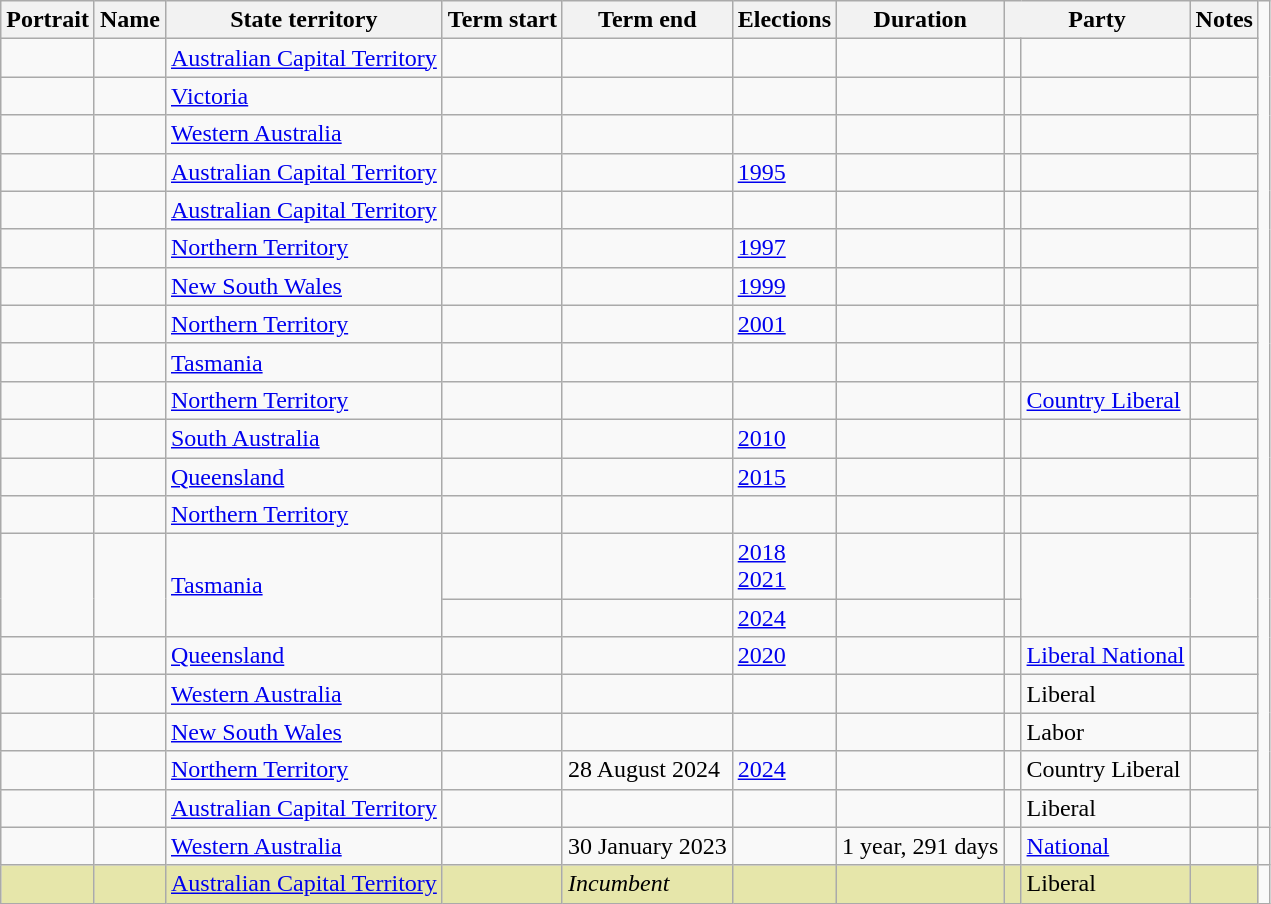<table class="wikitable sortable"  font-size:90%; margin:auto;">
<tr>
<th class="unsortable">Portrait</th>
<th class="unsortable">Name<br></th>
<th>State  territory</th>
<th>Term start</th>
<th>Term end</th>
<th>Elections</th>
<th>Duration</th>
<th colspan="2" width="10">Party</th>
<th class="unsortable">Notes</th>
</tr>
<tr>
<td></td>
<td><br></td>
<td><a href='#'>Australian Capital Territory</a></td>
<td></td>
<td></td>
<td></td>
<td></td>
<td> </td>
<td></td>
<td></td>
</tr>
<tr>
<td></td>
<td><br></td>
<td><a href='#'>Victoria</a></td>
<td></td>
<td></td>
<td></td>
<td></td>
<td> </td>
<td></td>
<td></td>
</tr>
<tr>
<td></td>
<td><br></td>
<td><a href='#'>Western Australia</a></td>
<td></td>
<td></td>
<td></td>
<td></td>
<td> </td>
<td></td>
<td></td>
</tr>
<tr>
<td></td>
<td><br></td>
<td><a href='#'>Australian Capital Territory</a></td>
<td></td>
<td></td>
<td><a href='#'>1995</a></td>
<td></td>
<td> </td>
<td></td>
<td></td>
</tr>
<tr>
<td></td>
<td><br></td>
<td><a href='#'>Australian Capital Territory</a></td>
<td></td>
<td></td>
<td></td>
<td></td>
<td> </td>
<td></td>
<td></td>
</tr>
<tr>
<td></td>
<td><br></td>
<td><a href='#'>Northern Territory</a></td>
<td></td>
<td></td>
<td><a href='#'>1997</a></td>
<td></td>
<td> </td>
<td></td>
<td></td>
</tr>
<tr>
<td></td>
<td><br></td>
<td><a href='#'>New South Wales</a></td>
<td></td>
<td></td>
<td><a href='#'>1999</a></td>
<td></td>
<td> </td>
<td></td>
<td></td>
</tr>
<tr>
<td></td>
<td><br></td>
<td><a href='#'>Northern Territory</a></td>
<td></td>
<td></td>
<td><a href='#'>2001</a></td>
<td></td>
<td> </td>
<td></td>
<td></td>
</tr>
<tr>
<td></td>
<td><br></td>
<td><a href='#'>Tasmania</a></td>
<td></td>
<td></td>
<td></td>
<td></td>
<td> </td>
<td></td>
<td></td>
</tr>
<tr>
<td></td>
<td><br></td>
<td><a href='#'>Northern Territory</a></td>
<td></td>
<td></td>
<td></td>
<td></td>
<td> </td>
<td><a href='#'>Country Liberal</a></td>
<td></td>
</tr>
<tr>
<td></td>
<td><br></td>
<td><a href='#'>South Australia</a></td>
<td></td>
<td></td>
<td><a href='#'>2010</a></td>
<td></td>
<td> </td>
<td></td>
<td></td>
</tr>
<tr>
<td></td>
<td><br></td>
<td><a href='#'>Queensland</a></td>
<td></td>
<td></td>
<td><a href='#'>2015</a></td>
<td></td>
<td> </td>
<td></td>
<td></td>
</tr>
<tr>
<td></td>
<td><br></td>
<td><a href='#'>Northern Territory</a></td>
<td></td>
<td></td>
<td></td>
<td></td>
<td> </td>
<td></td>
<td></td>
</tr>
<tr>
<td rowspan=2></td>
<td rowspan=2><br></td>
<td rowspan=2><a href='#'>Tasmania</a></td>
<td></td>
<td></td>
<td><a href='#'>2018</a><br><a href='#'>2021</a></td>
<td></td>
<td> </td>
<td rowspan=2></td>
<td rowspan=2></td>
</tr>
<tr rowspan=2 |>
<td></td>
<td></td>
<td><a href='#'>2024</a></td>
<td></td>
<td> </td>
</tr>
<tr>
<td></td>
<td><br></td>
<td><a href='#'>Queensland</a></td>
<td></td>
<td></td>
<td><a href='#'>2020</a></td>
<td></td>
<td> </td>
<td><a href='#'>Liberal National</a></td>
<td></td>
</tr>
<tr>
<td></td>
<td><br></td>
<td><a href='#'>Western Australia</a></td>
<td></td>
<td></td>
<td></td>
<td></td>
<td> </td>
<td>Liberal</td>
<td></td>
</tr>
<tr>
<td></td>
<td><br></td>
<td><a href='#'>New South Wales</a></td>
<td></td>
<td></td>
<td></td>
<td></td>
<td> </td>
<td>Labor</td>
<td></td>
</tr>
<tr>
<td></td>
<td><br></td>
<td><a href='#'>Northern Territory</a></td>
<td><em></em></td>
<td>28 August 2024</td>
<td><a href='#'>2024</a></td>
<td></td>
<td> </td>
<td>Country Liberal</td>
<td></td>
</tr>
<tr>
<td></td>
<td><br></td>
<td><a href='#'>Australian Capital Territory</a></td>
<td></td>
<td></td>
<td></td>
<td></td>
<td> </td>
<td>Liberal</td>
<td></td>
</tr>
<tr>
<td></td>
<td><br></td>
<td><a href='#'>Western Australia</a></td>
<td></td>
<td>30 January 2023</td>
<td></td>
<td>1 year, 291 days</td>
<td> </td>
<td><a href='#'>National</a></td>
<td></td>
<td></td>
</tr>
<tr bgcolor="#e6e6aa">
<td></td>
<td><br></td>
<td><a href='#'>Australian Capital Territory</a></td>
<td><em></em></td>
<td><em>Incumbent</em></td>
<td></td>
<td></td>
<td> </td>
<td>Liberal</td>
<td></td>
</tr>
</table>
